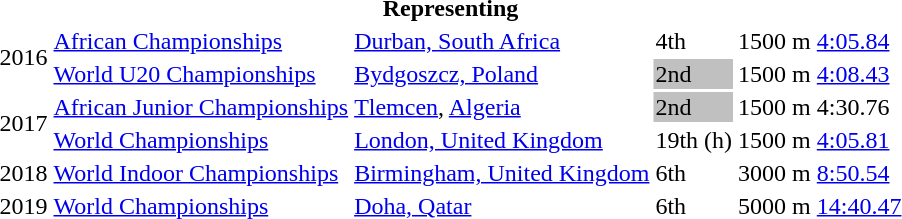<table>
<tr>
<th colspan="6">Representing </th>
</tr>
<tr>
<td rowspan=2>2016</td>
<td><a href='#'>African Championships</a></td>
<td><a href='#'>Durban, South Africa</a></td>
<td>4th</td>
<td>1500 m</td>
<td><a href='#'>4:05.84</a></td>
</tr>
<tr>
<td><a href='#'>World U20 Championships</a></td>
<td><a href='#'>Bydgoszcz, Poland</a></td>
<td bgcolor=silver>2nd</td>
<td>1500 m</td>
<td><a href='#'>4:08.43</a></td>
</tr>
<tr>
<td rowspan=2>2017</td>
<td><a href='#'>African Junior Championships</a></td>
<td><a href='#'>Tlemcen</a>, <a href='#'>Algeria</a></td>
<td bgcolor=silver>2nd</td>
<td>1500 m</td>
<td>4:30.76</td>
</tr>
<tr>
<td><a href='#'>World Championships</a></td>
<td><a href='#'>London, United Kingdom</a></td>
<td>19th (h)</td>
<td>1500 m</td>
<td><a href='#'>4:05.81</a></td>
</tr>
<tr>
<td>2018</td>
<td><a href='#'>World Indoor Championships</a></td>
<td><a href='#'>Birmingham, United Kingdom</a></td>
<td>6th</td>
<td>3000 m</td>
<td><a href='#'>8:50.54</a></td>
</tr>
<tr>
<td>2019</td>
<td><a href='#'>World Championships</a></td>
<td><a href='#'>Doha, Qatar</a></td>
<td>6th</td>
<td>5000 m</td>
<td><a href='#'>14:40.47</a></td>
</tr>
</table>
